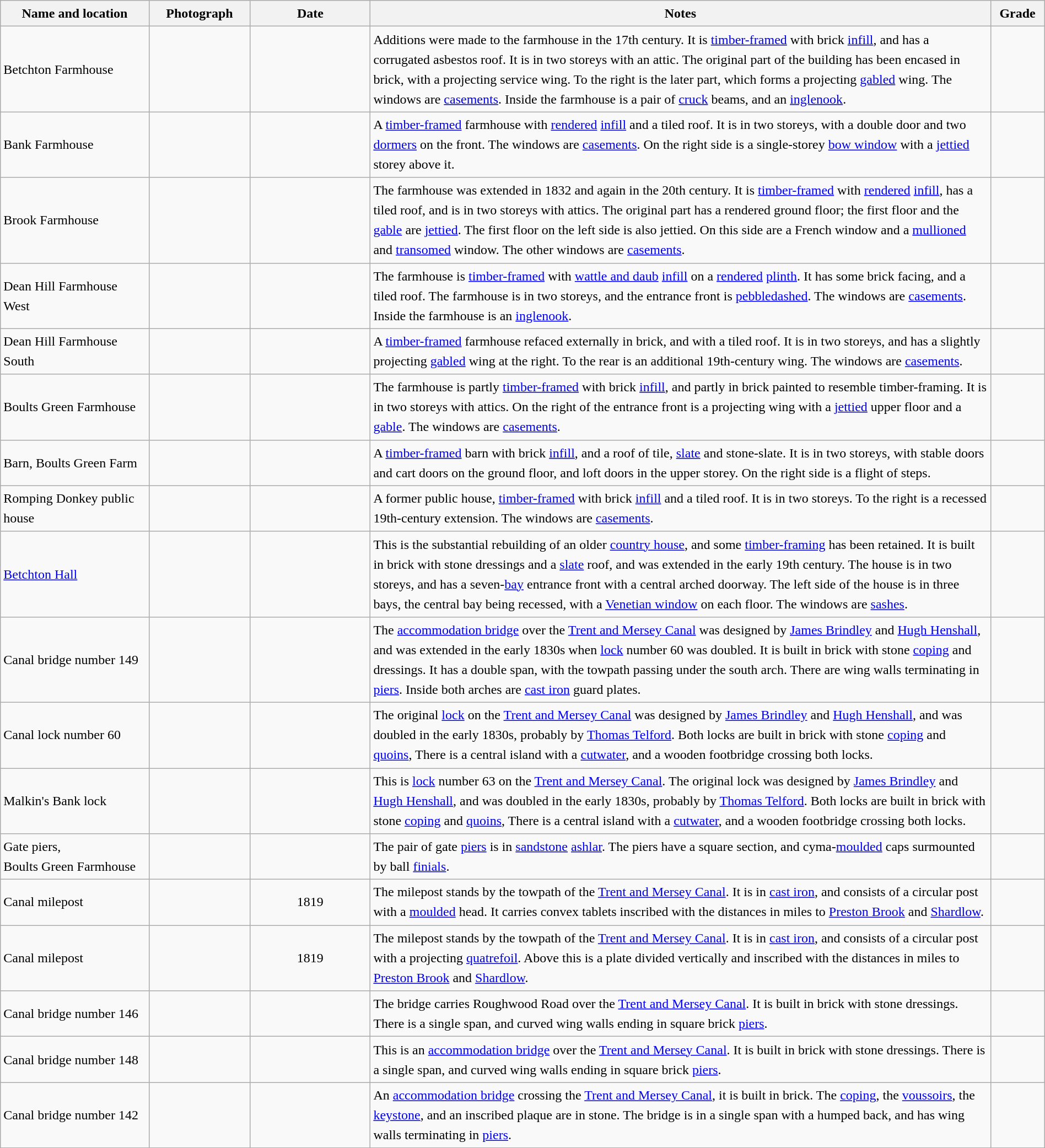<table class="wikitable sortable plainrowheaders" style="width:100%;border:0px;text-align:left;line-height:150%;">
<tr>
<th scope="col" style="width:150px">Name and location</th>
<th scope="col" style="width:100px" class="unsortable">Photograph</th>
<th scope="col" style="width:120px">Date</th>
<th scope="col" style="width:650px" class="unsortable">Notes</th>
<th scope="col" style="width:50px">Grade</th>
</tr>
<tr>
<td>Betchton Farmhouse<br><small></small></td>
<td></td>
<td align="center"></td>
<td>Additions were made to the farmhouse in the 17th century. It is <a href='#'>timber-framed</a> with brick <a href='#'>infill</a>, and has a corrugated asbestos roof. It is in two storeys with an attic.  The original part of the building has been encased in brick, with a projecting service wing. To the right is the later part, which forms a projecting <a href='#'>gabled</a> wing. The windows are <a href='#'>casements</a>. Inside the farmhouse is a pair of <a href='#'>cruck</a> beams, and an <a href='#'>inglenook</a>.</td>
<td align="center" ></td>
</tr>
<tr>
<td>Bank Farmhouse<br><small></small></td>
<td></td>
<td align="center"></td>
<td>A <a href='#'>timber-framed</a> farmhouse with <a href='#'>rendered</a> <a href='#'>infill</a> and a tiled roof. It is in two storeys, with a double door and two <a href='#'>dormers</a> on the front. The windows are <a href='#'>casements</a>. On the right side is a single-storey <a href='#'>bow window</a> with a <a href='#'>jettied</a> storey above it.</td>
<td align="center" ></td>
</tr>
<tr>
<td>Brook Farmhouse<br><small></small></td>
<td></td>
<td align="center"></td>
<td>The farmhouse was extended in 1832 and again in the 20th century. It is <a href='#'>timber-framed</a> with <a href='#'>rendered</a> <a href='#'>infill</a>, has a tiled roof, and is in two storeys with attics. The original part has a rendered ground floor; the first floor and the <a href='#'>gable</a> are <a href='#'>jettied</a>. The first floor on the left side is also jettied. On this side are a French window and a <a href='#'>mullioned</a> and <a href='#'>transomed</a> window. The other windows are <a href='#'>casements</a>.</td>
<td align="center" ></td>
</tr>
<tr>
<td>Dean Hill Farmhouse West<br><small></small></td>
<td></td>
<td align="center"></td>
<td>The farmhouse is <a href='#'>timber-framed</a> with <a href='#'>wattle and daub</a> <a href='#'>infill</a> on a <a href='#'>rendered</a> <a href='#'>plinth</a>. It has some brick facing, and a tiled roof. The farmhouse is in two storeys, and the entrance front is <a href='#'>pebbledashed</a>. The windows are <a href='#'>casements</a>. Inside the farmhouse is an <a href='#'>inglenook</a>.</td>
<td align="center" ></td>
</tr>
<tr>
<td>Dean Hill Farmhouse South<br><small></small></td>
<td></td>
<td align="center"></td>
<td>A <a href='#'>timber-framed</a> farmhouse refaced externally in brick, and with a tiled roof. It is in two storeys, and has a slightly projecting <a href='#'>gabled</a> wing at the right. To the rear is an additional 19th-century wing. The windows are <a href='#'>casements</a>.</td>
<td align="center" ></td>
</tr>
<tr>
<td>Boults Green Farmhouse<br><small></small></td>
<td></td>
<td align="center"></td>
<td>The farmhouse is partly <a href='#'>timber-framed</a> with brick <a href='#'>infill</a>, and partly in brick painted to resemble timber-framing. It is in two storeys with attics. On the right of the entrance front is a projecting wing with a <a href='#'>jettied</a> upper floor and a <a href='#'>gable</a>. The windows are <a href='#'>casements</a>.</td>
<td align="center" ></td>
</tr>
<tr>
<td>Barn, Boults Green Farm<br><small></small></td>
<td></td>
<td align="center"></td>
<td>A <a href='#'>timber-framed</a> barn with brick <a href='#'>infill</a>, and a roof of tile, <a href='#'>slate</a> and stone-slate. It is in two storeys, with stable doors and cart doors on the ground floor, and loft doors in the upper storey. On the right side is a flight of steps.</td>
<td align="center" ></td>
</tr>
<tr>
<td>Romping Donkey public house<br><small></small></td>
<td></td>
<td align="center"></td>
<td>A former public house, <a href='#'>timber-framed</a> with brick <a href='#'>infill</a> and a tiled roof. It is in two storeys. To the right is a recessed 19th-century extension.  The windows are <a href='#'>casements</a>.</td>
<td align="center" ></td>
</tr>
<tr>
<td><a href='#'>Betchton Hall</a><br><small></small></td>
<td></td>
<td align="center"></td>
<td>This is the substantial rebuilding of an older <a href='#'>country house</a>, and some <a href='#'>timber-framing</a> has been retained. It is built in brick with stone dressings and a <a href='#'>slate</a> roof, and was extended in the early 19th century. The house is in two storeys, and has a seven-<a href='#'>bay</a> entrance front with a central arched doorway. The left side of the house is in three bays, the central bay being recessed, with a <a href='#'>Venetian window</a> on each floor. The windows are <a href='#'>sashes</a>.</td>
<td align="center" ></td>
</tr>
<tr>
<td>Canal bridge number 149<br><small></small></td>
<td></td>
<td align="center"></td>
<td>The <a href='#'>accommodation bridge</a> over the <a href='#'>Trent and Mersey Canal</a> was designed by <a href='#'>James Brindley</a> and <a href='#'>Hugh Henshall</a>, and was extended in the early 1830s when <a href='#'>lock</a> number 60 was doubled. It is built in brick with stone <a href='#'>coping</a> and dressings. It has a double span, with the towpath passing under the south arch. There are wing walls terminating in <a href='#'>piers</a>. Inside both arches are <a href='#'>cast iron</a> guard plates.</td>
<td align="center" ></td>
</tr>
<tr>
<td>Canal lock number 60<br><small></small></td>
<td></td>
<td align="center"></td>
<td>The original <a href='#'>lock</a> on the <a href='#'>Trent and Mersey Canal</a> was designed by <a href='#'>James Brindley</a> and <a href='#'>Hugh Henshall</a>, and was doubled in the early 1830s, probably by <a href='#'>Thomas Telford</a>. Both locks are built in brick with stone <a href='#'>coping</a> and <a href='#'>quoins</a>, There is a central island with a <a href='#'>cutwater</a>, and a wooden footbridge crossing both locks.</td>
<td align="center" ></td>
</tr>
<tr>
<td>Malkin's Bank lock<br><small></small></td>
<td></td>
<td align="center"></td>
<td>This is <a href='#'>lock</a> number 63 on the <a href='#'>Trent and Mersey Canal</a>. The original lock was designed by <a href='#'>James Brindley</a> and <a href='#'>Hugh Henshall</a>, and was doubled in the early 1830s, probably by <a href='#'>Thomas Telford</a>. Both locks are built in brick with stone <a href='#'>coping</a> and <a href='#'>quoins</a>, There is a central island with a <a href='#'>cutwater</a>, and a wooden footbridge crossing both locks.</td>
<td align="center" ></td>
</tr>
<tr>
<td>Gate piers,<br>Boults Green Farmhouse<br><small></small></td>
<td></td>
<td align="center"></td>
<td>The pair of gate <a href='#'>piers</a> is in <a href='#'>sandstone</a> <a href='#'>ashlar</a>. The piers have a square section, and cyma-<a href='#'>moulded</a> caps surmounted by ball <a href='#'>finials</a>.</td>
<td align="center" ></td>
</tr>
<tr>
<td>Canal milepost<br><small></small></td>
<td></td>
<td align="center">1819</td>
<td>The milepost stands by the towpath of the <a href='#'>Trent and Mersey Canal</a>. It is in <a href='#'>cast iron</a>, and consists of a circular post with a <a href='#'>moulded</a> head. It carries convex tablets inscribed with the distances in miles to <a href='#'>Preston Brook</a> and <a href='#'>Shardlow</a>.</td>
<td align="center" ></td>
</tr>
<tr>
<td>Canal milepost<br><small></small></td>
<td></td>
<td align="center">1819</td>
<td>The milepost stands by the towpath of the <a href='#'>Trent and Mersey Canal</a>. It is in <a href='#'>cast iron</a>, and consists of a circular post with a projecting <a href='#'>quatrefoil</a>. Above this is a plate divided vertically and inscribed with the distances in miles to <a href='#'>Preston Brook</a> and <a href='#'>Shardlow</a>.</td>
<td align="center" ></td>
</tr>
<tr>
<td>Canal bridge number 146<br><small></small></td>
<td></td>
<td align="center"></td>
<td>The bridge carries Roughwood Road over the <a href='#'>Trent and Mersey Canal</a>. It is built in brick with stone dressings. There is a single span, and curved wing walls ending in square brick <a href='#'>piers</a>.</td>
<td align="center" ></td>
</tr>
<tr>
<td>Canal bridge number 148<br><small></small></td>
<td></td>
<td align="center"></td>
<td>This is an <a href='#'>accommodation bridge</a> over the <a href='#'>Trent and Mersey Canal</a>. It is built in brick with stone dressings. There is a single span, and curved wing walls ending in square brick <a href='#'>piers</a>.</td>
<td align="center" ></td>
</tr>
<tr>
<td>Canal bridge number 142<br><small></small></td>
<td></td>
<td align="center"></td>
<td>An <a href='#'>accommodation bridge</a> crossing the <a href='#'>Trent and Mersey Canal</a>, it is built in brick. The <a href='#'>coping</a>, the <a href='#'>voussoirs</a>, the <a href='#'>keystone</a>, and an inscribed plaque are in stone. The bridge is in a single span with a humped back, and has wing walls terminating in <a href='#'>piers</a>.</td>
<td align="center" ></td>
</tr>
<tr>
</tr>
</table>
